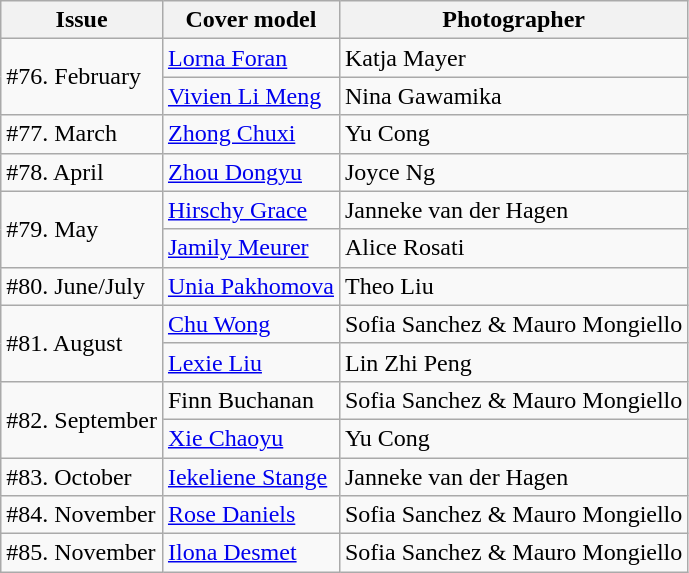<table class="sortable wikitable">
<tr>
<th>Issue</th>
<th>Cover model</th>
<th>Photographer</th>
</tr>
<tr>
<td rowspan=2>#76. February</td>
<td><a href='#'>Lorna Foran</a></td>
<td>Katja Mayer</td>
</tr>
<tr>
<td><a href='#'>Vivien Li Meng</a></td>
<td>Nina Gawamika</td>
</tr>
<tr>
<td>#77. March</td>
<td><a href='#'>Zhong Chuxi</a></td>
<td>Yu Cong</td>
</tr>
<tr>
<td>#78. April</td>
<td><a href='#'>Zhou Dongyu</a></td>
<td>Joyce Ng</td>
</tr>
<tr>
<td rowspan=2>#79. May</td>
<td><a href='#'>Hirschy Grace</a></td>
<td>Janneke van der Hagen</td>
</tr>
<tr>
<td><a href='#'>Jamily Meurer</a></td>
<td>Alice Rosati</td>
</tr>
<tr>
<td>#80. June/July</td>
<td><a href='#'>Unia Pakhomova</a></td>
<td>Theo Liu</td>
</tr>
<tr>
<td rowspan=2>#81. August</td>
<td><a href='#'>Chu Wong</a></td>
<td>Sofia Sanchez & Mauro Mongiello</td>
</tr>
<tr>
<td><a href='#'>Lexie Liu</a></td>
<td>Lin Zhi Peng</td>
</tr>
<tr>
<td rowspan=2>#82. September</td>
<td>Finn Buchanan</td>
<td>Sofia Sanchez & Mauro Mongiello</td>
</tr>
<tr>
<td><a href='#'>Xie Chaoyu</a></td>
<td>Yu Cong</td>
</tr>
<tr>
<td>#83. October</td>
<td><a href='#'>Iekeliene Stange</a></td>
<td>Janneke van der Hagen</td>
</tr>
<tr>
<td>#84. November</td>
<td><a href='#'>Rose Daniels</a></td>
<td>Sofia Sanchez & Mauro Mongiello</td>
</tr>
<tr>
<td>#85. November</td>
<td><a href='#'>Ilona Desmet</a></td>
<td>Sofia Sanchez & Mauro Mongiello</td>
</tr>
</table>
